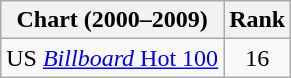<table class="wikitable sortable">
<tr>
<th>Chart (2000–2009)</th>
<th>Rank</th>
</tr>
<tr>
<td>US <a href='#'><em>Billboard</em> Hot 100</a></td>
<td style="text-align:center;">16</td>
</tr>
</table>
